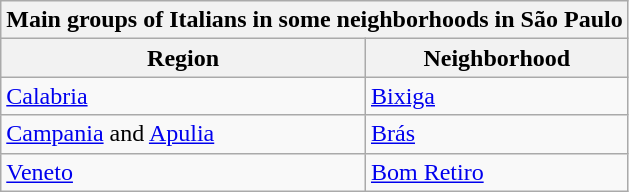<table class="wikitable">
<tr>
<th colspan=4>Main groups of Italians in some neighborhoods in São Paulo</th>
</tr>
<tr>
<th>Region</th>
<th>Neighborhood</th>
</tr>
<tr>
<td><a href='#'>Calabria</a></td>
<td><a href='#'>Bixiga</a></td>
</tr>
<tr>
<td><a href='#'>Campania</a> and <a href='#'>Apulia</a></td>
<td><a href='#'>Brás</a></td>
</tr>
<tr>
<td><a href='#'>Veneto</a></td>
<td><a href='#'>Bom Retiro</a></td>
</tr>
</table>
